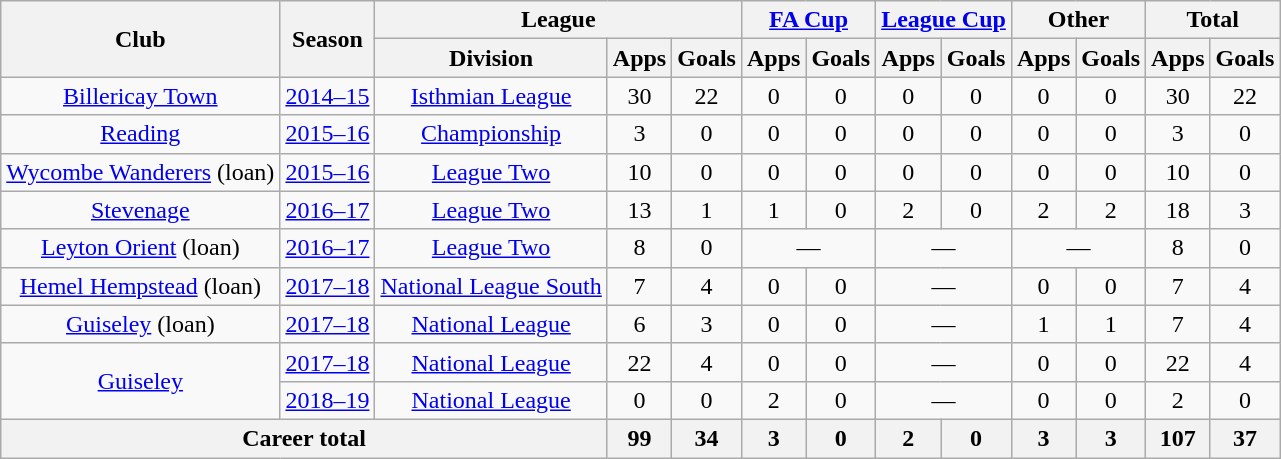<table class="wikitable" style="text-align: center">
<tr>
<th rowspan=2>Club</th>
<th rowspan=2>Season</th>
<th colspan=3>League</th>
<th colspan=2><a href='#'>FA Cup</a></th>
<th colspan=2><a href='#'>League Cup</a></th>
<th colspan=2>Other</th>
<th colspan=2>Total</th>
</tr>
<tr>
<th>Division</th>
<th>Apps</th>
<th>Goals</th>
<th>Apps</th>
<th>Goals</th>
<th>Apps</th>
<th>Goals</th>
<th>Apps</th>
<th>Goals</th>
<th>Apps</th>
<th>Goals</th>
</tr>
<tr>
<td><a href='#'>Billericay Town</a></td>
<td><a href='#'>2014–15</a></td>
<td><a href='#'>Isthmian League</a></td>
<td>30</td>
<td>22</td>
<td>0</td>
<td>0</td>
<td>0</td>
<td>0</td>
<td>0</td>
<td>0</td>
<td>30</td>
<td>22</td>
</tr>
<tr>
<td><a href='#'>Reading</a></td>
<td><a href='#'>2015–16</a></td>
<td><a href='#'>Championship</a></td>
<td>3</td>
<td>0</td>
<td>0</td>
<td>0</td>
<td>0</td>
<td>0</td>
<td>0</td>
<td>0</td>
<td>3</td>
<td>0</td>
</tr>
<tr>
<td><a href='#'>Wycombe Wanderers</a> (loan)</td>
<td><a href='#'>2015–16</a></td>
<td><a href='#'>League Two</a></td>
<td>10</td>
<td>0</td>
<td>0</td>
<td>0</td>
<td>0</td>
<td>0</td>
<td>0</td>
<td>0</td>
<td>10</td>
<td>0</td>
</tr>
<tr>
<td><a href='#'>Stevenage</a></td>
<td><a href='#'>2016–17</a></td>
<td><a href='#'>League Two</a></td>
<td>13</td>
<td>1</td>
<td>1</td>
<td>0</td>
<td>2</td>
<td>0</td>
<td>2</td>
<td>2</td>
<td>18</td>
<td>3</td>
</tr>
<tr>
<td><a href='#'>Leyton Orient</a> (loan)</td>
<td><a href='#'>2016–17</a></td>
<td><a href='#'>League Two</a></td>
<td>8</td>
<td>0</td>
<td colspan="2">—</td>
<td colspan="2">—</td>
<td colspan="2">—</td>
<td>8</td>
<td>0</td>
</tr>
<tr>
<td><a href='#'>Hemel Hempstead</a> (loan)</td>
<td><a href='#'>2017–18</a></td>
<td><a href='#'>National League South</a></td>
<td>7</td>
<td>4</td>
<td>0</td>
<td>0</td>
<td colspan="2">—</td>
<td>0</td>
<td>0</td>
<td>7</td>
<td>4</td>
</tr>
<tr>
<td><a href='#'>Guiseley</a> (loan)</td>
<td><a href='#'>2017–18</a></td>
<td><a href='#'>National League</a></td>
<td>6</td>
<td>3</td>
<td>0</td>
<td>0</td>
<td colspan="2">—</td>
<td>1</td>
<td>1</td>
<td>7</td>
<td>4</td>
</tr>
<tr>
<td rowspan=2><a href='#'>Guiseley</a></td>
<td><a href='#'>2017–18</a></td>
<td><a href='#'>National League</a></td>
<td>22</td>
<td>4</td>
<td>0</td>
<td>0</td>
<td colspan="2">—</td>
<td>0</td>
<td>0</td>
<td>22</td>
<td>4</td>
</tr>
<tr>
<td><a href='#'>2018–19</a></td>
<td><a href='#'>National League</a></td>
<td>0</td>
<td>0</td>
<td>2</td>
<td>0</td>
<td colspan="2">—</td>
<td>0</td>
<td>0</td>
<td>2</td>
<td>0</td>
</tr>
<tr>
<th colspan="3">Career total</th>
<th>99</th>
<th>34</th>
<th>3</th>
<th>0</th>
<th>2</th>
<th>0</th>
<th>3</th>
<th>3</th>
<th>107</th>
<th>37</th>
</tr>
</table>
